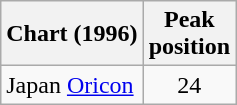<table class="wikitable">
<tr>
<th>Chart (1996)</th>
<th>Peak<br>position</th>
</tr>
<tr>
<td>Japan <a href='#'>Oricon</a></td>
<td align="center">24</td>
</tr>
</table>
